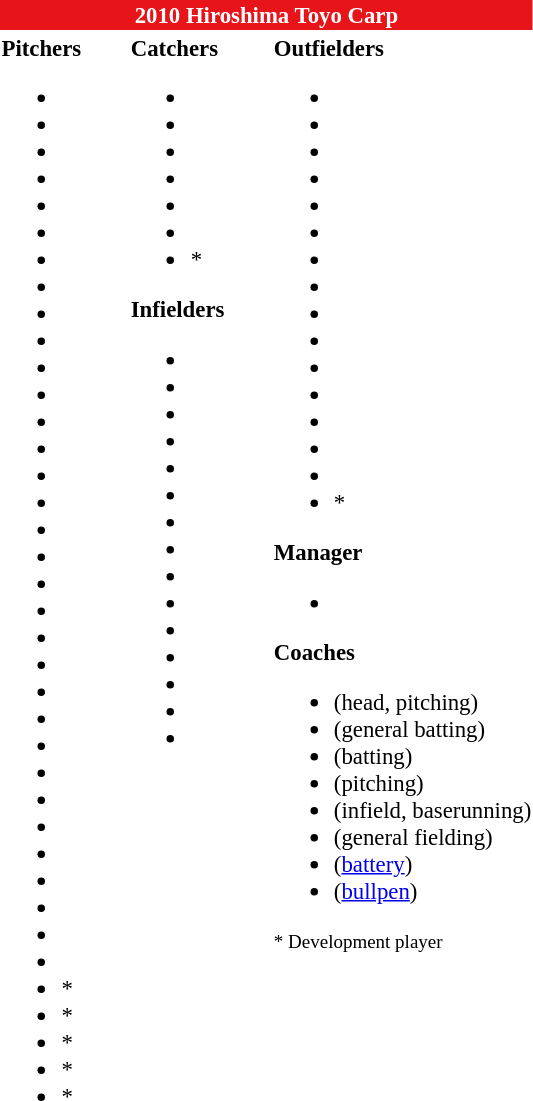<table class="toccolours" style="font-size: 95%;">
<tr>
<th colspan="10" style="background:#e7141a; color:white; text-align:center;">2010 Hiroshima Toyo Carp</th>
</tr>
<tr>
<td valign="top"><strong>Pitchers</strong><br><ul><li></li><li></li><li></li><li></li><li></li><li></li><li></li><li></li><li></li><li></li><li></li><li></li><li></li><li></li><li></li><li></li><li></li><li></li><li></li><li></li><li></li><li></li><li></li><li></li><li></li><li></li><li></li><li></li><li></li><li></li><li></li><li></li><li></li><li>*</li><li>*</li><li>*</li><li>*</li><li>*</li></ul></td>
<td style="width:25px;"></td>
<td valign="top"><strong>Catchers</strong><br><ul><li></li><li></li><li></li><li></li><li></li><li></li><li>*</li></ul><strong>Infielders</strong><ul><li></li><li></li><li></li><li></li><li></li><li></li><li></li><li></li><li></li><li></li><li></li><li></li><li></li><li></li><li></li></ul></td>
<td style="width:25px;"></td>
<td valign="top"><strong>Outfielders</strong><br><ul><li></li><li></li><li></li><li></li><li></li><li></li><li></li><li></li><li></li><li></li><li></li><li></li><li></li><li></li><li></li><li>*</li></ul><strong>Manager</strong><ul><li></li></ul><strong>Coaches</strong><ul><li> (head, pitching)</li><li> (general batting)</li><li> (batting)</li><li> (pitching)</li><li> (infield, baserunning)</li><li> (general fielding)</li><li> (<a href='#'>battery</a>)</li><li> (<a href='#'>bullpen</a>)</li></ul><small>* Development player</small><br></td>
</tr>
</table>
